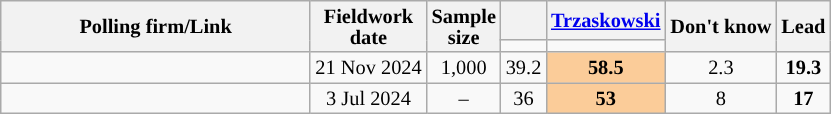<table class="wikitable" style="text-align:center; font-size:85%; line-height:14px;">
<tr>
<th rowspan="2" style="width:200px;">Polling firm/Link</th>
<th rowspan="2" data-sort-type="date">Fieldwork<br>date</th>
<th rowspan="2" style="width:20px;">Sample<br>size</th>
<th><br></th>
<th><a href='#'>Trzaskowski</a><br></th>
<th rowspan="2">Don't know</th>
<th rowspan="2">Lead</th>
</tr>
<tr>
<td style="background:"></td>
<td style="background:"></td>
</tr>
<tr>
<td></td>
<td data-sort-value="2024-11-21">21 Nov 2024</td>
<td>1,000</td>
<td>39.2</td>
<td style="background:#fbcc99;"><strong>58.5</strong></td>
<td>2.3</td>
<td style="background:"><strong>19.3</strong></td>
</tr>
<tr>
<td></td>
<td data-sort-value="2024-07-03">3 Jul 2024</td>
<td>–</td>
<td>36</td>
<td style="background:#fbcc99;"><strong>53</strong></td>
<td>8</td>
<td style="background:"><strong>17</strong></td>
</tr>
</table>
